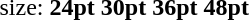<table style="margin-left:40px;">
<tr>
<td>size:</td>
<td><strong>24pt</strong></td>
<td><strong>30pt</strong></td>
<td><strong>36pt</strong></td>
<td><strong>48pt</strong></td>
</tr>
</table>
